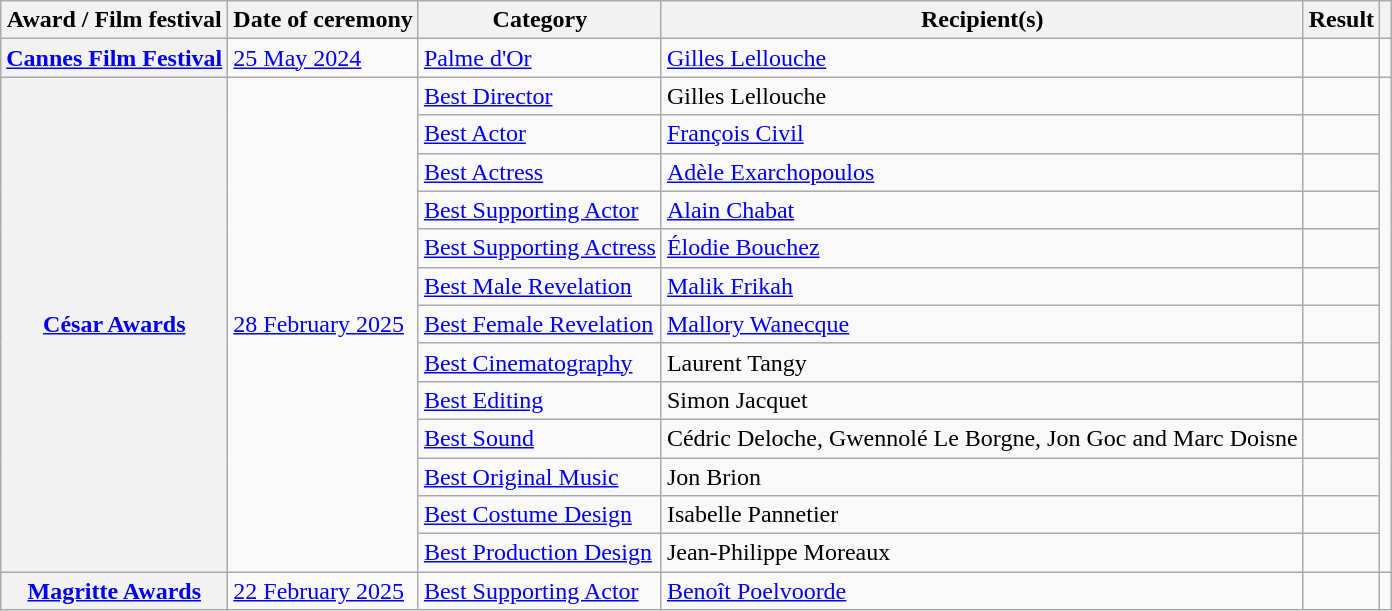<table class="wikitable sortable plainrowheaders">
<tr>
<th scope="col">Award / Film festival</th>
<th scope="col">Date of ceremony</th>
<th scope="col">Category</th>
<th scope="col">Recipient(s)</th>
<th scope="col">Result</th>
<th scope="col" class="unsortable"></th>
</tr>
<tr>
<th scope="row"><a href='#'>Cannes Film Festival</a></th>
<td><a href='#'>25 May 2024</a></td>
<td><a href='#'>Palme d'Or</a></td>
<td><a href='#'>Gilles Lellouche</a></td>
<td></td>
<td align="center"></td>
</tr>
<tr>
<th scope="row" rowspan="13"><a href='#'>César Awards</a></th>
<td rowspan="13"><a href='#'>28 February 2025</a></td>
<td><a href='#'>Best Director</a></td>
<td>Gilles Lellouche</td>
<td></td>
<td rowspan="13" align="center"></td>
</tr>
<tr>
<td><a href='#'>Best Actor</a></td>
<td><a href='#'>François Civil</a></td>
<td></td>
</tr>
<tr>
<td><a href='#'>Best Actress</a></td>
<td><a href='#'>Adèle Exarchopoulos</a></td>
<td></td>
</tr>
<tr>
<td><a href='#'>Best Supporting Actor</a></td>
<td><a href='#'>Alain Chabat</a></td>
<td></td>
</tr>
<tr>
<td><a href='#'>Best Supporting Actress</a></td>
<td><a href='#'>Élodie Bouchez</a></td>
<td></td>
</tr>
<tr>
<td><a href='#'>Best Male Revelation</a></td>
<td><a href='#'>Malik Frikah</a></td>
<td></td>
</tr>
<tr>
<td><a href='#'>Best Female Revelation</a></td>
<td><a href='#'>Mallory Wanecque</a></td>
<td></td>
</tr>
<tr>
<td><a href='#'>Best Cinematography</a></td>
<td>Laurent Tangy</td>
<td></td>
</tr>
<tr>
<td><a href='#'>Best Editing</a></td>
<td>Simon Jacquet</td>
<td></td>
</tr>
<tr>
<td><a href='#'>Best Sound</a></td>
<td>Cédric Deloche, Gwennolé Le Borgne, Jon Goc and Marc Doisne</td>
<td></td>
</tr>
<tr>
<td><a href='#'>Best Original Music</a></td>
<td>Jon Brion</td>
<td></td>
</tr>
<tr>
<td><a href='#'>Best Costume Design</a></td>
<td>Isabelle Pannetier</td>
<td></td>
</tr>
<tr>
<td><a href='#'>Best Production Design</a></td>
<td>Jean-Philippe Moreaux</td>
<td></td>
</tr>
<tr>
<th scope="row"><a href='#'>Magritte Awards</a></th>
<td><a href='#'>22 February 2025</a></td>
<td><a href='#'>Best Supporting Actor</a></td>
<td><a href='#'>Benoît Poelvoorde</a></td>
<td></td>
<td align="center"></td>
</tr>
</table>
